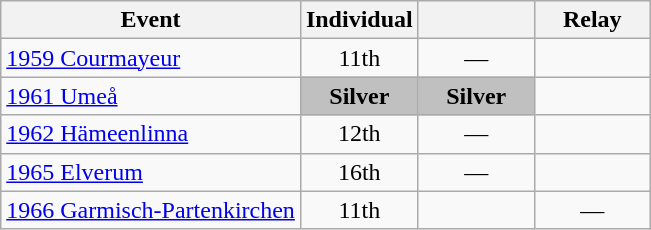<table class="wikitable" style="text-align: center;">
<tr ">
<th>Event</th>
<th style="width:70px;">Individual</th>
<th style="width:70px;"></th>
<th style="width:70px;">Relay</th>
</tr>
<tr>
<td align=left> <a href='#'>1959 Courmayeur</a></td>
<td>11th</td>
<td>—</td>
<td></td>
</tr>
<tr>
<td align=left> <a href='#'>1961 Umeå</a></td>
<td style="background:silver;"><strong>Silver</strong></td>
<td style="background:silver;"><strong>Silver</strong></td>
<td></td>
</tr>
<tr>
<td align=left> <a href='#'>1962 Hämeenlinna</a></td>
<td>12th</td>
<td>—</td>
<td></td>
</tr>
<tr>
<td align=left> <a href='#'>1965 Elverum</a></td>
<td>16th</td>
<td>—</td>
<td></td>
</tr>
<tr>
<td align=left> <a href='#'>1966 Garmisch-Partenkirchen</a></td>
<td>11th</td>
<td></td>
<td>—</td>
</tr>
</table>
